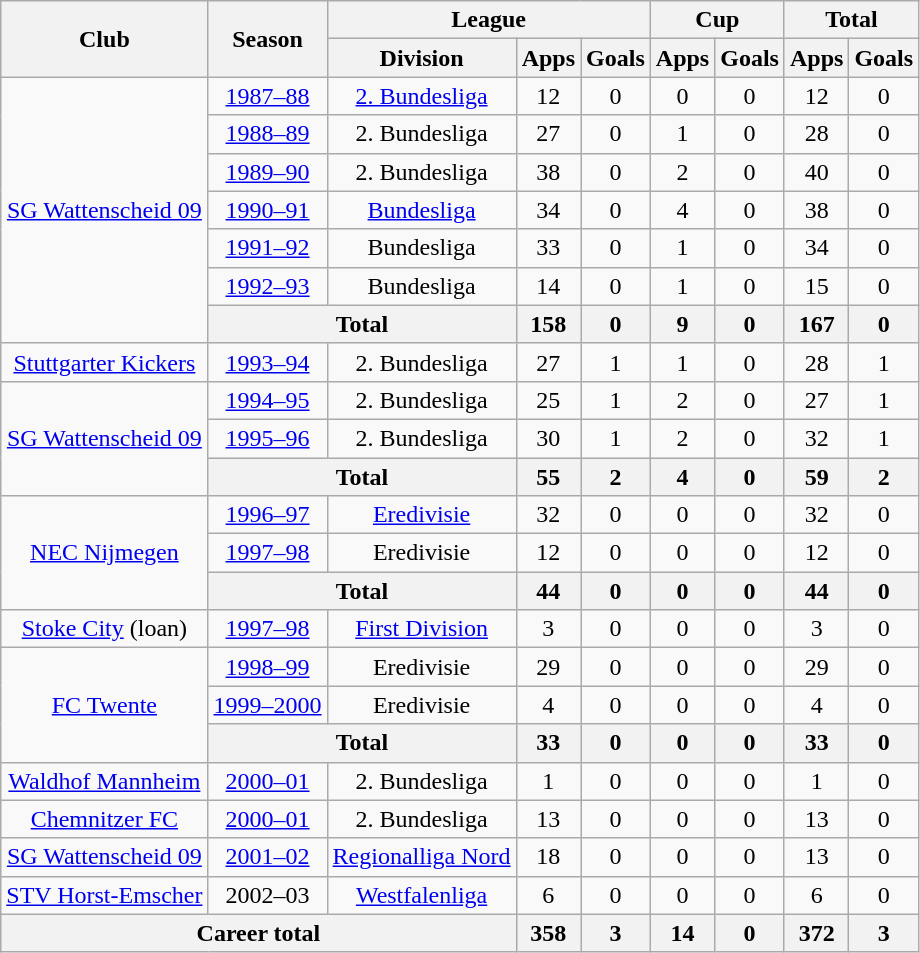<table class="wikitable" style="text-align:center">
<tr>
<th rowspan="2">Club</th>
<th rowspan="2">Season</th>
<th colspan="3">League</th>
<th colspan="2">Cup</th>
<th colspan="2">Total</th>
</tr>
<tr>
<th>Division</th>
<th>Apps</th>
<th>Goals</th>
<th>Apps</th>
<th>Goals</th>
<th>Apps</th>
<th>Goals</th>
</tr>
<tr>
<td rowspan="7"><a href='#'>SG Wattenscheid 09</a></td>
<td><a href='#'>1987–88</a></td>
<td><a href='#'>2. Bundesliga</a></td>
<td>12</td>
<td>0</td>
<td>0</td>
<td>0</td>
<td>12</td>
<td>0</td>
</tr>
<tr>
<td><a href='#'>1988–89</a></td>
<td>2. Bundesliga</td>
<td>27</td>
<td>0</td>
<td>1</td>
<td>0</td>
<td>28</td>
<td>0</td>
</tr>
<tr>
<td><a href='#'>1989–90</a></td>
<td>2. Bundesliga</td>
<td>38</td>
<td>0</td>
<td>2</td>
<td>0</td>
<td>40</td>
<td>0</td>
</tr>
<tr>
<td><a href='#'>1990–91</a></td>
<td><a href='#'>Bundesliga</a></td>
<td>34</td>
<td>0</td>
<td>4</td>
<td>0</td>
<td>38</td>
<td>0</td>
</tr>
<tr>
<td><a href='#'>1991–92</a></td>
<td>Bundesliga</td>
<td>33</td>
<td>0</td>
<td>1</td>
<td>0</td>
<td>34</td>
<td>0</td>
</tr>
<tr>
<td><a href='#'>1992–93</a></td>
<td>Bundesliga</td>
<td>14</td>
<td>0</td>
<td>1</td>
<td>0</td>
<td>15</td>
<td>0</td>
</tr>
<tr>
<th colspan="2">Total</th>
<th>158</th>
<th>0</th>
<th>9</th>
<th>0</th>
<th>167</th>
<th>0</th>
</tr>
<tr>
<td><a href='#'>Stuttgarter Kickers</a></td>
<td><a href='#'>1993–94</a></td>
<td>2. Bundesliga</td>
<td>27</td>
<td>1</td>
<td>1</td>
<td>0</td>
<td>28</td>
<td>1</td>
</tr>
<tr>
<td rowspan="3"><a href='#'>SG Wattenscheid 09</a></td>
<td><a href='#'>1994–95</a></td>
<td>2. Bundesliga</td>
<td>25</td>
<td>1</td>
<td>2</td>
<td>0</td>
<td>27</td>
<td>1</td>
</tr>
<tr>
<td><a href='#'>1995–96</a></td>
<td>2. Bundesliga</td>
<td>30</td>
<td>1</td>
<td>2</td>
<td>0</td>
<td>32</td>
<td>1</td>
</tr>
<tr>
<th colspan="2">Total</th>
<th>55</th>
<th>2</th>
<th>4</th>
<th>0</th>
<th>59</th>
<th>2</th>
</tr>
<tr>
<td rowspan="3"><a href='#'>NEC Nijmegen</a></td>
<td><a href='#'>1996–97</a></td>
<td><a href='#'>Eredivisie</a></td>
<td>32</td>
<td>0</td>
<td>0</td>
<td>0</td>
<td>32</td>
<td>0</td>
</tr>
<tr>
<td><a href='#'>1997–98</a></td>
<td>Eredivisie</td>
<td>12</td>
<td>0</td>
<td>0</td>
<td>0</td>
<td>12</td>
<td>0</td>
</tr>
<tr>
<th colspan="2">Total</th>
<th>44</th>
<th>0</th>
<th>0</th>
<th>0</th>
<th>44</th>
<th>0</th>
</tr>
<tr>
<td><a href='#'>Stoke City</a> (loan)</td>
<td><a href='#'>1997–98</a></td>
<td><a href='#'>First Division</a></td>
<td>3</td>
<td>0</td>
<td>0</td>
<td>0</td>
<td>3</td>
<td>0</td>
</tr>
<tr>
<td rowspan="3"><a href='#'>FC Twente</a></td>
<td><a href='#'>1998–99</a></td>
<td>Eredivisie</td>
<td>29</td>
<td>0</td>
<td>0</td>
<td>0</td>
<td>29</td>
<td>0</td>
</tr>
<tr>
<td><a href='#'>1999–2000</a></td>
<td>Eredivisie</td>
<td>4</td>
<td>0</td>
<td>0</td>
<td>0</td>
<td>4</td>
<td>0</td>
</tr>
<tr>
<th colspan="2">Total</th>
<th>33</th>
<th>0</th>
<th>0</th>
<th>0</th>
<th>33</th>
<th>0</th>
</tr>
<tr>
<td><a href='#'>Waldhof Mannheim</a></td>
<td><a href='#'>2000–01</a></td>
<td>2. Bundesliga</td>
<td>1</td>
<td>0</td>
<td>0</td>
<td>0</td>
<td>1</td>
<td>0</td>
</tr>
<tr>
<td><a href='#'>Chemnitzer FC</a></td>
<td><a href='#'>2000–01</a></td>
<td>2. Bundesliga</td>
<td>13</td>
<td>0</td>
<td>0</td>
<td>0</td>
<td>13</td>
<td>0</td>
</tr>
<tr>
<td><a href='#'>SG Wattenscheid 09</a></td>
<td><a href='#'>2001–02</a></td>
<td><a href='#'>Regionalliga Nord</a></td>
<td>18</td>
<td>0</td>
<td>0</td>
<td>0</td>
<td>13</td>
<td>0</td>
</tr>
<tr>
<td><a href='#'>STV Horst-Emscher</a></td>
<td>2002–03</td>
<td><a href='#'>Westfalenliga</a></td>
<td>6</td>
<td>0</td>
<td>0</td>
<td>0</td>
<td>6</td>
<td>0</td>
</tr>
<tr>
<th colspan="3">Career total</th>
<th>358</th>
<th>3</th>
<th>14</th>
<th>0</th>
<th>372</th>
<th>3</th>
</tr>
</table>
